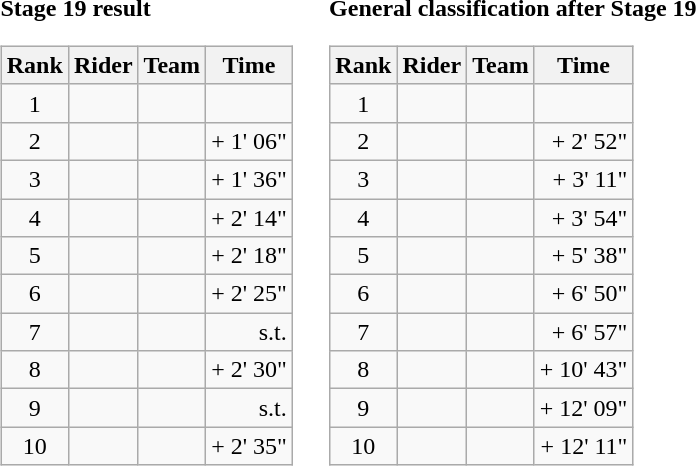<table>
<tr>
<td><strong>Stage 19 result</strong><br><table class="wikitable">
<tr>
<th scope="col">Rank</th>
<th scope="col">Rider</th>
<th scope="col">Team</th>
<th scope="col">Time</th>
</tr>
<tr>
<td style="text-align:center;">1</td>
<td></td>
<td></td>
<td style="text-align:right;"></td>
</tr>
<tr>
<td style="text-align:center;">2</td>
<td></td>
<td></td>
<td style="text-align:right;">+ 1' 06"</td>
</tr>
<tr>
<td style="text-align:center;">3</td>
<td></td>
<td></td>
<td style="text-align:right;">+ 1' 36"</td>
</tr>
<tr>
<td style="text-align:center;">4</td>
<td></td>
<td></td>
<td style="text-align:right;">+ 2' 14"</td>
</tr>
<tr>
<td style="text-align:center;">5</td>
<td></td>
<td></td>
<td style="text-align:right;">+ 2' 18"</td>
</tr>
<tr>
<td style="text-align:center;">6</td>
<td></td>
<td></td>
<td style="text-align:right;">+ 2' 25"</td>
</tr>
<tr>
<td style="text-align:center;">7</td>
<td></td>
<td></td>
<td style="text-align:right;">s.t.</td>
</tr>
<tr>
<td style="text-align:center;">8</td>
<td></td>
<td></td>
<td style="text-align:right;">+ 2' 30"</td>
</tr>
<tr>
<td style="text-align:center;">9</td>
<td></td>
<td></td>
<td style="text-align:right;">s.t.</td>
</tr>
<tr>
<td style="text-align:center;">10</td>
<td></td>
<td></td>
<td style="text-align:right;">+ 2' 35"</td>
</tr>
</table>
</td>
<td></td>
<td><strong>General classification after Stage 19</strong><br><table class="wikitable">
<tr>
<th scope="col">Rank</th>
<th scope="col">Rider</th>
<th scope="col">Team</th>
<th scope="col">Time</th>
</tr>
<tr>
<td style="text-align:center;">1</td>
<td></td>
<td></td>
<td style="text-align:right;"></td>
</tr>
<tr>
<td style="text-align:center;">2</td>
<td></td>
<td></td>
<td style="text-align:right;">+ 2' 52"</td>
</tr>
<tr>
<td style="text-align:center;">3</td>
<td></td>
<td></td>
<td style="text-align:right;">+ 3' 11"</td>
</tr>
<tr>
<td style="text-align:center;">4</td>
<td></td>
<td></td>
<td style="text-align:right;">+ 3' 54"</td>
</tr>
<tr>
<td style="text-align:center;">5</td>
<td></td>
<td></td>
<td style="text-align:right;">+ 5' 38"</td>
</tr>
<tr>
<td style="text-align:center;">6</td>
<td></td>
<td></td>
<td style="text-align:right;">+ 6' 50"</td>
</tr>
<tr>
<td style="text-align:center;">7</td>
<td></td>
<td></td>
<td style="text-align:right;">+ 6' 57"</td>
</tr>
<tr>
<td style="text-align:center;">8</td>
<td></td>
<td></td>
<td style="text-align:right;">+ 10' 43"</td>
</tr>
<tr>
<td style="text-align:center;">9</td>
<td></td>
<td></td>
<td style="text-align:right;">+ 12' 09"</td>
</tr>
<tr>
<td style="text-align:center;">10</td>
<td></td>
<td></td>
<td style="text-align:right;">+ 12' 11"</td>
</tr>
</table>
</td>
</tr>
</table>
